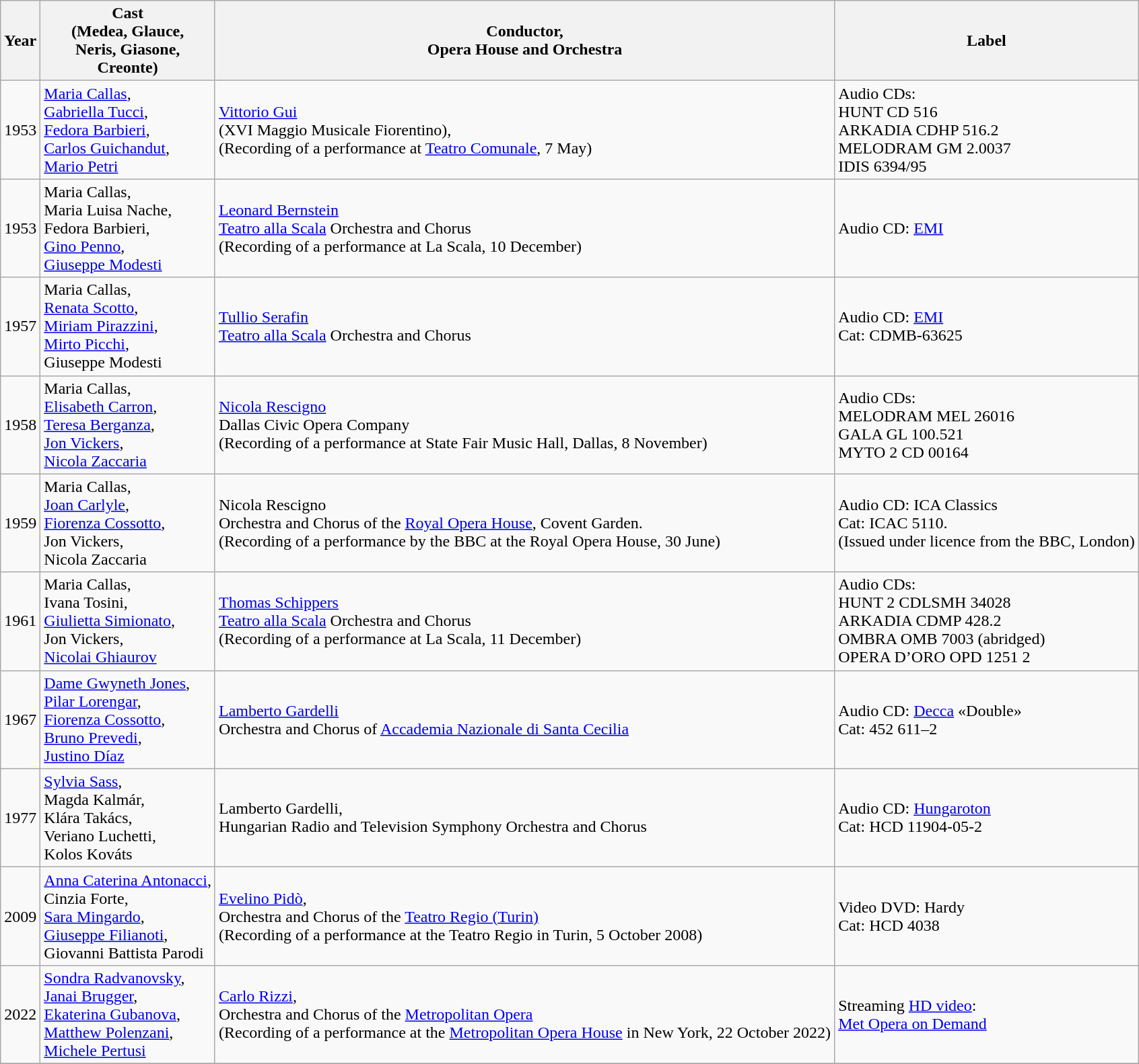<table class="wikitable">
<tr>
<th>Year</th>
<th width="145">Cast<br>(Medea, Glauce,<br>Neris, Giasone,<br>Creonte)</th>
<th>Conductor,<br>Opera House and Orchestra</th>
<th>Label</th>
</tr>
<tr>
<td>1953</td>
<td><a href='#'>Maria Callas</a>,<br><a href='#'>Gabriella Tucci</a>,<br><a href='#'>Fedora Barbieri</a>,<br><a href='#'>Carlos Guichandut</a>,<br><a href='#'>Mario Petri</a></td>
<td><a href='#'>Vittorio Gui</a><br>(XVI Maggio Musicale Fiorentino),<br>(Recording of a performance at <a href='#'>Teatro Comunale</a>, 7 May)</td>
<td>Audio CDs:<br>HUNT CD 516<br>ARKADIA CDHP 516.2<br>MELODRAM GM 2.0037<br>IDIS 6394/95</td>
</tr>
<tr>
<td>1953</td>
<td>Maria Callas,<br>Maria Luisa Nache,<br>Fedora Barbieri,<br><a href='#'>Gino Penno</a>,<br><a href='#'>Giuseppe Modesti</a></td>
<td><a href='#'>Leonard Bernstein</a><br><a href='#'>Teatro alla Scala</a> Orchestra and Chorus<br>(Recording of a performance at La Scala, 10 December)</td>
<td>Audio CD: <a href='#'>EMI</a></td>
</tr>
<tr>
<td>1957</td>
<td>Maria Callas,<br><a href='#'>Renata Scotto</a>,<br><a href='#'>Miriam Pirazzini</a>,<br><a href='#'>Mirto Picchi</a>,<br>Giuseppe Modesti</td>
<td><a href='#'>Tullio Serafin</a><br><a href='#'>Teatro alla Scala</a> Orchestra and Chorus</td>
<td>Audio CD: <a href='#'>EMI</a><br>Cat: CDMB-63625</td>
</tr>
<tr>
<td>1958</td>
<td>Maria Callas,<br><a href='#'>Elisabeth Carron</a>,<br><a href='#'>Teresa Berganza</a>,<br><a href='#'>Jon Vickers</a>,<br><a href='#'>Nicola Zaccaria</a></td>
<td><a href='#'>Nicola Rescigno</a><br>Dallas Civic Opera Company<br>(Recording of a performance at State Fair Music Hall, Dallas, 8 November)</td>
<td>Audio CDs:<br>MELODRAM MEL 26016<br>GALA GL 100.521<br>MYTO 2 CD 00164</td>
</tr>
<tr>
<td>1959</td>
<td>Maria Callas,<br><a href='#'>Joan Carlyle</a>,<br><a href='#'>Fiorenza Cossotto</a>,<br>Jon Vickers,<br>Nicola Zaccaria</td>
<td>Nicola Rescigno<br>Orchestra and Chorus of the <a href='#'>Royal Opera House</a>, Covent Garden.<br>(Recording of a performance by the BBC at the Royal Opera House, 30 June)</td>
<td>Audio CD: ICA Classics<br>Cat: ICAC 5110.<br>(Issued under licence from the BBC, London)</td>
</tr>
<tr>
<td>1961</td>
<td>Maria Callas,<br>Ivana Tosini,<br><a href='#'>Giulietta Simionato</a>,<br>Jon Vickers,<br><a href='#'>Nicolai Ghiaurov</a></td>
<td><a href='#'>Thomas Schippers</a><br><a href='#'>Teatro alla Scala</a> Orchestra and Chorus<br>(Recording of a performance at La Scala, 11 December)</td>
<td>Audio CDs:<br>HUNT 2 CDLSMH 34028<br>ARKADIA CDMP 428.2<br>OMBRA OMB 7003 (abridged)<br>OPERA D’ORO OPD 1251 2</td>
</tr>
<tr>
<td>1967</td>
<td><a href='#'>Dame Gwyneth Jones</a>,<br><a href='#'>Pilar Lorengar</a>,<br><a href='#'>Fiorenza Cossotto</a>,<br><a href='#'>Bruno Prevedi</a>,<br><a href='#'>Justino Díaz</a></td>
<td><a href='#'>Lamberto Gardelli</a><br>Orchestra and Chorus of <a href='#'>Accademia Nazionale di Santa Cecilia</a></td>
<td>Audio CD: <a href='#'>Decca</a> «Double»<br>Cat: 452 611–2</td>
</tr>
<tr>
<td>1977</td>
<td><a href='#'>Sylvia Sass</a>,<br>Magda Kalmár,<br>Klára Takács,<br>Veriano Luchetti,<br>Kolos Kováts</td>
<td>Lamberto Gardelli,<br>Hungarian Radio and Television Symphony Orchestra and Chorus</td>
<td>Audio CD: <a href='#'>Hungaroton</a><br>Cat: HCD 11904-05-2</td>
</tr>
<tr>
<td>2009</td>
<td><a href='#'>Anna&nbsp;Caterina&nbsp;Antonacci</a>,<br>Cinzia Forte,<br><a href='#'>Sara Mingardo</a>,<br><a href='#'>Giuseppe Filianoti</a>,<br>Giovanni Battista Parodi</td>
<td><a href='#'>Evelino Pidò</a>,<br>Orchestra and Chorus of the <a href='#'>Teatro Regio (Turin)</a><br>(Recording of a performance at the Teatro Regio in Turin, 5 October 2008)</td>
<td>Video DVD: Hardy<br>Cat: HCD 4038</td>
</tr>
<tr>
<td>2022</td>
<td><a href='#'>Sondra Radvanovsky</a>,<br><a href='#'>Janai Brugger</a>,<br><a href='#'>Ekaterina Gubanova</a>,<br><a href='#'>Matthew Polenzani</a>,<br><a href='#'>Michele Pertusi</a></td>
<td><a href='#'>Carlo Rizzi</a>,<br>Orchestra and Chorus of the <a href='#'>Metropolitan Opera</a><br>(Recording of a performance at the <a href='#'>Metropolitan Opera House</a> in New York, 22 October 2022)</td>
<td>Streaming <a href='#'>HD video</a>:<br><a href='#'>Met Opera on Demand</a></td>
</tr>
<tr>
</tr>
</table>
